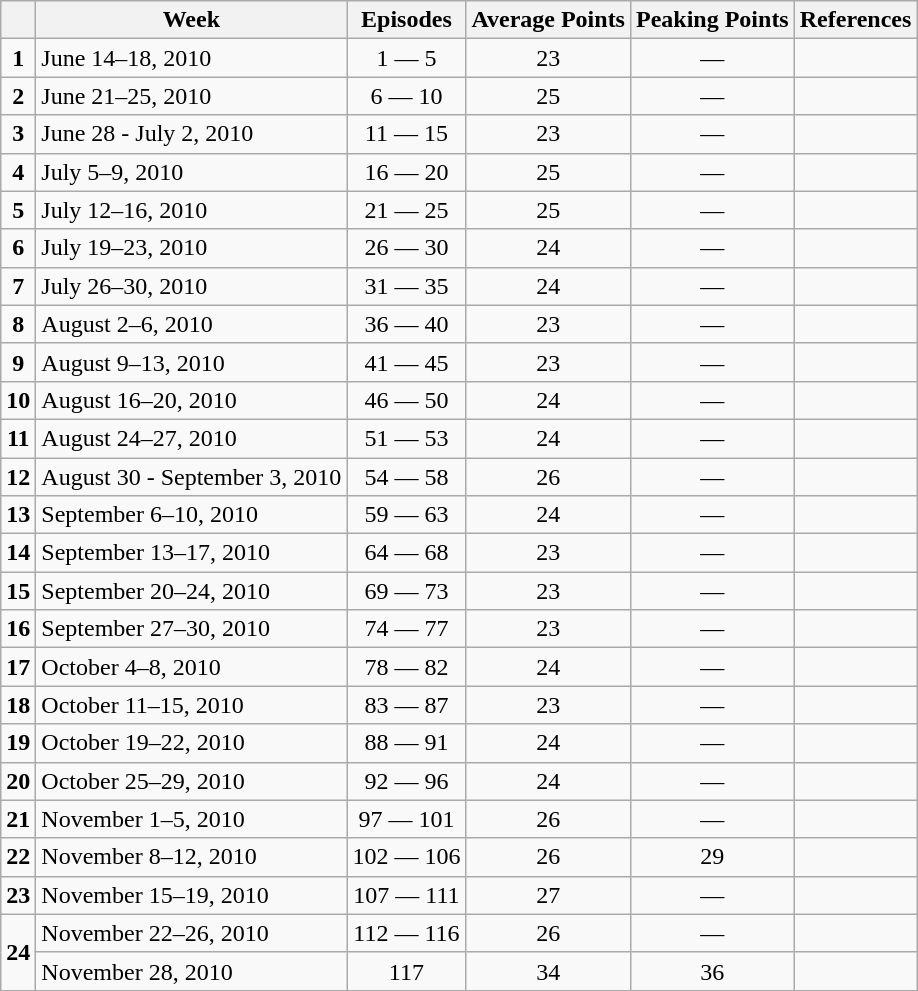<table class="wikitable" style="text-align:center;">
<tr>
<th></th>
<th>Week</th>
<th>Episodes</th>
<th>Average Points</th>
<th>Peaking Points</th>
<th>References</th>
</tr>
<tr>
<td><strong>1</strong></td>
<td style="text-align:left;">June 14–18, 2010</td>
<td>1 — 5</td>
<td>23</td>
<td>—</td>
<td></td>
</tr>
<tr>
<td><strong>2</strong></td>
<td style="text-align:left;">June 21–25, 2010</td>
<td>6 — 10</td>
<td>25</td>
<td>—</td>
<td></td>
</tr>
<tr>
<td><strong>3</strong></td>
<td style="text-align:left;">June 28 - July 2, 2010</td>
<td>11 — 15</td>
<td>23</td>
<td>—</td>
<td></td>
</tr>
<tr>
<td><strong>4</strong></td>
<td style="text-align:left;">July 5–9, 2010</td>
<td>16 — 20</td>
<td>25</td>
<td>—</td>
<td></td>
</tr>
<tr>
<td><strong>5</strong></td>
<td style="text-align:left;">July 12–16, 2010</td>
<td>21 — 25</td>
<td>25</td>
<td>—</td>
<td></td>
</tr>
<tr>
<td><strong>6</strong></td>
<td style="text-align:left;">July 19–23, 2010</td>
<td>26 — 30</td>
<td>24</td>
<td>—</td>
<td></td>
</tr>
<tr>
<td><strong>7</strong></td>
<td style="text-align:left;">July 26–30, 2010</td>
<td>31 — 35</td>
<td>24</td>
<td>—</td>
<td></td>
</tr>
<tr>
<td><strong>8</strong></td>
<td style="text-align:left;">August 2–6, 2010</td>
<td>36 — 40</td>
<td>23</td>
<td>—</td>
<td></td>
</tr>
<tr>
<td><strong>9</strong></td>
<td style="text-align:left;">August 9–13, 2010</td>
<td>41 — 45</td>
<td>23</td>
<td>—</td>
<td></td>
</tr>
<tr>
<td><strong>10</strong></td>
<td style="text-align:left;">August 16–20, 2010</td>
<td>46 — 50</td>
<td>24</td>
<td>—</td>
<td></td>
</tr>
<tr>
<td><strong>11</strong></td>
<td style="text-align:left;">August 24–27, 2010</td>
<td>51 — 53</td>
<td>24</td>
<td>—</td>
<td></td>
</tr>
<tr>
<td><strong>12</strong></td>
<td style="text-align:left;">August 30 - September 3, 2010</td>
<td>54 — 58</td>
<td>26</td>
<td>—</td>
<td></td>
</tr>
<tr>
<td><strong>13</strong></td>
<td style="text-align:left;">September 6–10, 2010</td>
<td>59 — 63</td>
<td>24</td>
<td>—</td>
<td></td>
</tr>
<tr>
<td><strong>14</strong></td>
<td style="text-align:left;">September 13–17, 2010</td>
<td>64 — 68</td>
<td>23</td>
<td>—</td>
<td></td>
</tr>
<tr>
<td><strong>15</strong></td>
<td style="text-align:left;">September 20–24, 2010</td>
<td>69 — 73</td>
<td>23</td>
<td>—</td>
<td></td>
</tr>
<tr>
<td><strong>16</strong></td>
<td style="text-align:left;">September 27–30, 2010</td>
<td>74 — 77</td>
<td>23</td>
<td>—</td>
<td></td>
</tr>
<tr>
<td><strong>17</strong></td>
<td style="text-align:left;">October 4–8, 2010</td>
<td>78 — 82</td>
<td>24</td>
<td>—</td>
<td></td>
</tr>
<tr>
<td><strong>18</strong></td>
<td style="text-align:left;">October 11–15, 2010</td>
<td>83 — 87</td>
<td>23</td>
<td>—</td>
<td></td>
</tr>
<tr>
<td><strong>19</strong></td>
<td style="text-align:left;">October 19–22, 2010</td>
<td>88 — 91</td>
<td>24</td>
<td>—</td>
<td></td>
</tr>
<tr>
<td><strong>20</strong></td>
<td style="text-align:left;">October 25–29, 2010</td>
<td>92 — 96</td>
<td>24</td>
<td>—</td>
<td></td>
</tr>
<tr>
<td><strong>21</strong></td>
<td style="text-align:left;">November 1–5, 2010</td>
<td>97 — 101</td>
<td>26</td>
<td>—</td>
<td></td>
</tr>
<tr>
<td><strong>22</strong></td>
<td style="text-align:left;">November 8–12, 2010</td>
<td>102 — 106</td>
<td>26</td>
<td>29</td>
<td></td>
</tr>
<tr>
<td><strong>23</strong></td>
<td style="text-align:left;">November 15–19, 2010</td>
<td>107 — 111</td>
<td>27</td>
<td>—</td>
<td></td>
</tr>
<tr>
<td rowspan=2><strong>24</strong></td>
<td style="text-align:left;">November 22–26, 2010</td>
<td>112 — 116</td>
<td>26</td>
<td>—</td>
<td></td>
</tr>
<tr>
<td style="text-align:left;">November 28, 2010</td>
<td>117</td>
<td>34</td>
<td>36</td>
<td></td>
</tr>
</table>
